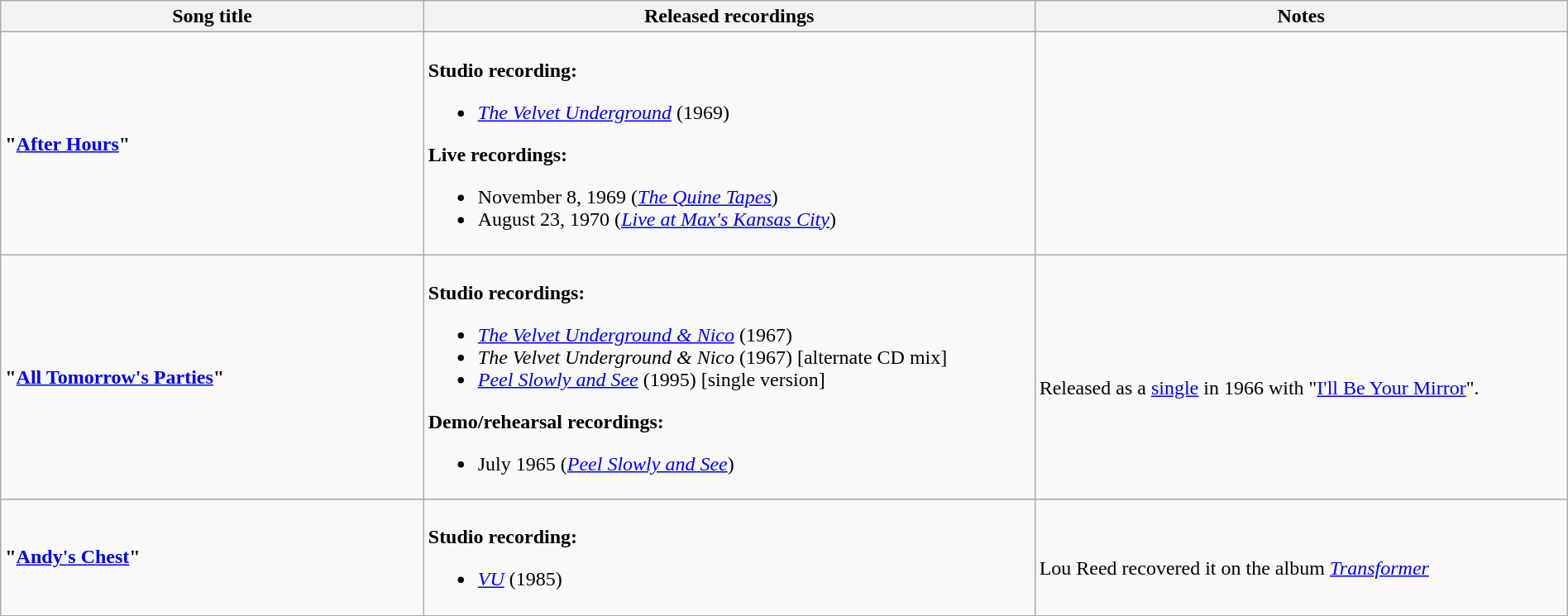<table class="wikitable" style="width:100%;">
<tr>
<th style="width:27%;">Song title</th>
<th style="width:39%;">Released recordings</th>
<th style="width:34%;">Notes</th>
</tr>
<tr>
<td><strong>"<a href='#'>After Hours</a>"</strong></td>
<td><br><strong>Studio recording:</strong><ul><li><em><a href='#'>The Velvet Underground</a></em> (1969)</li></ul><strong>Live recordings:</strong><ul><li>November 8, 1969 (<em><a href='#'>The Quine Tapes</a></em>)</li><li>August 23, 1970 (<em><a href='#'>Live at Max's Kansas City</a></em>)</li></ul></td>
<td></td>
</tr>
<tr>
<td><strong>"<a href='#'>All Tomorrow's Parties</a>"</strong></td>
<td><br><strong>Studio recordings:</strong><ul><li><em><a href='#'>The Velvet Underground & Nico</a></em> (1967)</li><li><em>The Velvet Underground & Nico</em> (1967) [alternate CD mix]</li><li><em><a href='#'>Peel Slowly and See</a></em> (1995) [single version]</li></ul><strong>Demo/rehearsal recordings:</strong><ul><li>July 1965 (<em><a href='#'>Peel Slowly and See</a></em>)</li></ul></td>
<td><br>Released as a <a href='#'>single</a> in 1966 with "<a href='#'>I'll Be Your Mirror</a>".</td>
</tr>
<tr>
<td><strong>"<a href='#'>Andy's Chest</a>"</strong></td>
<td><br><strong>Studio recording:</strong><ul><li><em><a href='#'>VU</a></em> (1985)</li></ul></td>
<td><br>Lou Reed recovered it on the album <em><a href='#'>Transformer</a></em></td>
</tr>
</table>
